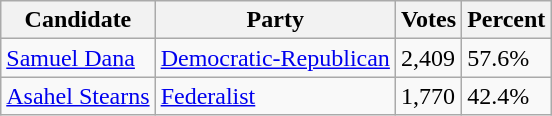<table class=wikitable>
<tr>
<th>Candidate</th>
<th>Party</th>
<th>Votes</th>
<th>Percent</th>
</tr>
<tr>
<td><a href='#'>Samuel Dana</a></td>
<td><a href='#'>Democratic-Republican</a></td>
<td>2,409</td>
<td>57.6%</td>
</tr>
<tr>
<td><a href='#'>Asahel Stearns</a></td>
<td><a href='#'>Federalist</a></td>
<td>1,770</td>
<td>42.4%</td>
</tr>
</table>
